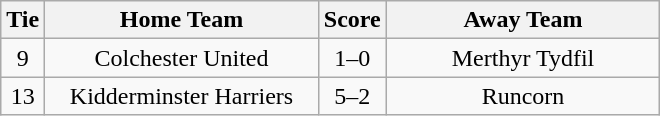<table class="wikitable" style="text-align:center;">
<tr>
<th width=20>Tie</th>
<th width=175>Home Team</th>
<th width=20>Score</th>
<th width=175>Away Team</th>
</tr>
<tr>
<td>9</td>
<td>Colchester United</td>
<td>1–0</td>
<td>Merthyr Tydfil</td>
</tr>
<tr>
<td>13</td>
<td>Kidderminster Harriers</td>
<td>5–2</td>
<td>Runcorn</td>
</tr>
</table>
